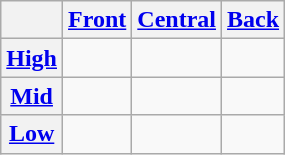<table class="wikitable" style="text-align:center">
<tr>
<th></th>
<th><a href='#'>Front</a></th>
<th><a href='#'>Central</a></th>
<th><a href='#'>Back</a></th>
</tr>
<tr>
<th><a href='#'>High</a></th>
<td></td>
<td></td>
<td></td>
</tr>
<tr>
<th><a href='#'>Mid</a></th>
<td></td>
<td></td>
<td></td>
</tr>
<tr>
<th><a href='#'>Low</a></th>
<td></td>
<td></td>
<td></td>
</tr>
</table>
